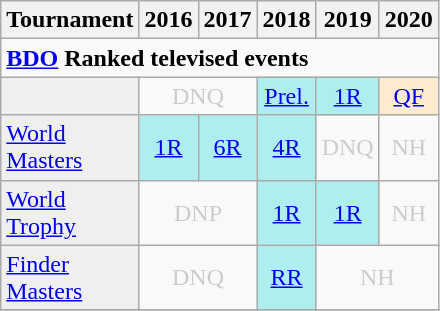<table class="wikitable" style="width:20%; margin:0">
<tr>
<th>Tournament</th>
<th>2016</th>
<th>2017</th>
<th>2018</th>
<th>2019</th>
<th>2020</th>
</tr>
<tr>
<td colspan="15" style="text-align:left"><strong><a href='#'>BDO</a> Ranked televised events</strong></td>
</tr>
<tr>
<td style="background:#efefef;"></td>
<td colspan="2" style="text-align:center; color:#ccc;">DNQ</td>
<td style="text-align:center; background:#afeeee;"><a href='#'>Prel.</a></td>
<td style="text-align:center; background:#afeeee;"><a href='#'>1R</a></td>
<td style="text-align:center; background:#ffebcd;"><a href='#'>QF</a></td>
</tr>
<tr>
<td style="background:#efefef;"><a href='#'>World Masters</a></td>
<td style="text-align:center; background:#afeeee;"><a href='#'>1R</a></td>
<td style="text-align:center; background:#afeeee;"><a href='#'>6R</a></td>
<td style="text-align:center; background:#afeeee;"><a href='#'>4R</a></td>
<td style="text-align:center; color:#ccc;">DNQ</td>
<td style="text-align:center; color:#ccc;">NH</td>
</tr>
<tr>
<td style="background:#efefef;"><a href='#'>World Trophy</a></td>
<td colspan="2" style="text-align:center; color:#ccc;">DNP</td>
<td style="text-align:center; background:#afeeee;"><a href='#'>1R</a></td>
<td style="text-align:center; background:#afeeee;"><a href='#'>1R</a></td>
<td style="text-align:center; color:#ccc;">NH</td>
</tr>
<tr>
<td style="background:#efefef;"><a href='#'>Finder Masters</a></td>
<td colspan="2" style="text-align:center; color:#ccc;">DNQ</td>
<td style="text-align:center; background:#afeeee;"><a href='#'>RR</a></td>
<td colspan="2" style="text-align:center; color:#ccc;">NH</td>
</tr>
<tr>
</tr>
</table>
